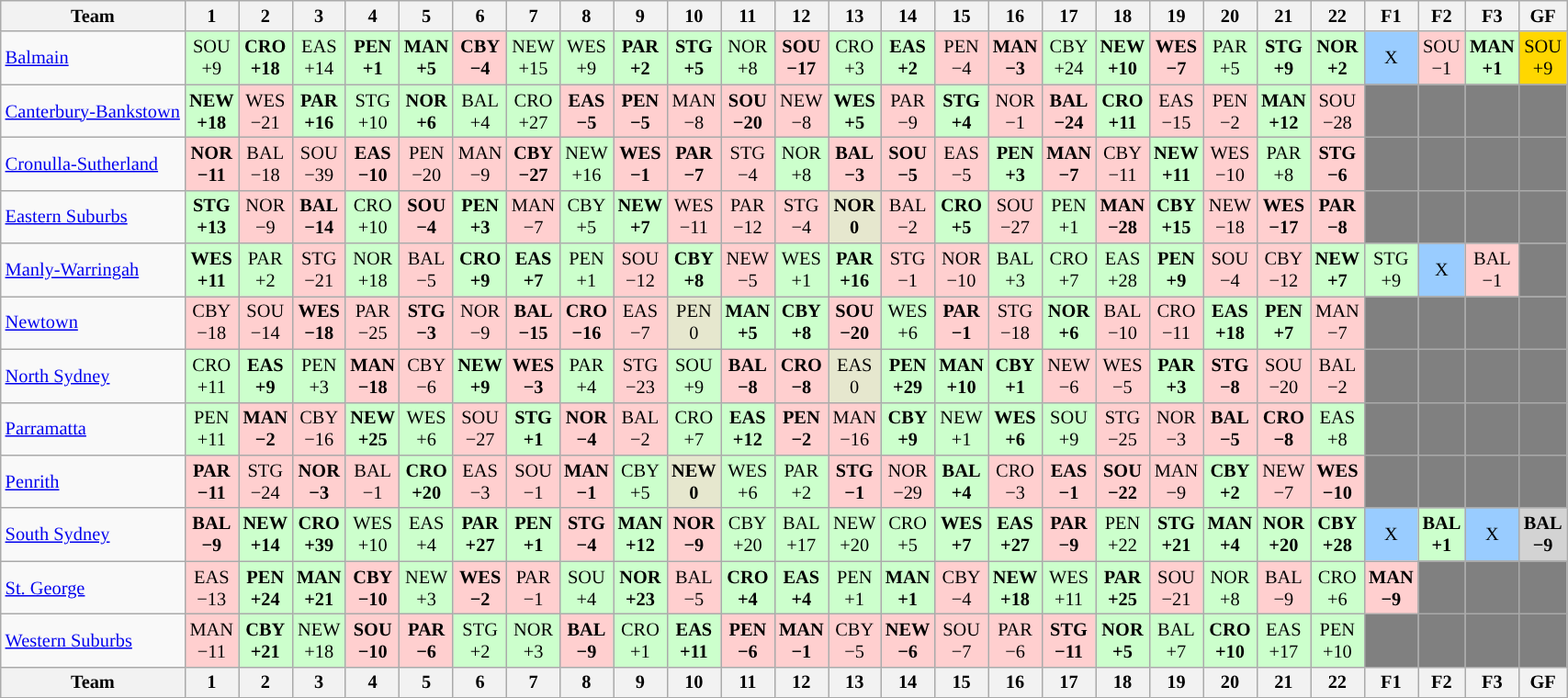<table class="wikitable sortable" style="font-size:85%; text-align:center; width:90%">
<tr valign="top">
<th valign="middle">Team</th>
<th>1</th>
<th>2</th>
<th>3</th>
<th>4</th>
<th>5</th>
<th>6</th>
<th>7</th>
<th>8</th>
<th>9</th>
<th>10</th>
<th>11</th>
<th>12</th>
<th>13</th>
<th>14</th>
<th>15</th>
<th>16</th>
<th>17</th>
<th>18</th>
<th>19</th>
<th>20</th>
<th>21</th>
<th>22</th>
<th>F1</th>
<th>F2</th>
<th>F3</th>
<th>GF</th>
</tr>
<tr>
<td align="left"><a href='#'>Balmain</a></td>
<td style="background:#cfc;">SOU<br>+9</td>
<td style="background:#cfc;"><strong>CRO<br>+18</strong></td>
<td style="background:#cfc;">EAS<br>+14</td>
<td style="background:#cfc;"><strong>PEN<br>+1</strong></td>
<td style="background:#cfc;"><strong>MAN<br>+5</strong></td>
<td style="background:#FFCFCF;"><strong>CBY<br>−4</strong></td>
<td style="background:#cfc;">NEW<br>+15</td>
<td style="background:#cfc;">WES<br>+9</td>
<td style="background:#cfc;"><strong>PAR<br>+2</strong></td>
<td style="background:#cfc;"><strong>STG<br>+5</strong></td>
<td style="background:#cfc;">NOR<br>+8</td>
<td style="background:#FFCFCF;"><strong>SOU<br>−17</strong></td>
<td style="background:#cfc;">CRO<br>+3</td>
<td style="background:#cfc;"><strong>EAS<br>+2</strong></td>
<td style="background:#FFCFCF;">PEN<br>−4</td>
<td style="background:#FFCFCF;"><strong>MAN<br>−3</strong></td>
<td style="background:#cfc;">CBY<br>+24</td>
<td style="background:#cfc;"><strong>NEW<br>+10</strong></td>
<td style="background:#FFCFCF;"><strong>WES<br>−7</strong></td>
<td style="background:#cfc;">PAR<br>+5</td>
<td style="background:#cfc;"><strong>STG<br>+9</strong></td>
<td style="background:#cfc;"><strong>NOR<br>+2</strong></td>
<td style="background:#99ccff;">X</td>
<td style="background:#FFCFCF;">SOU<br>−1</td>
<td style="background:#cfc;"><strong>MAN<br>+1</strong></td>
<td style="background:#FFD700;">SOU<br>+9</td>
</tr>
<tr>
<td align="left"><a href='#'>Canterbury-Bankstown</a></td>
<td style="background:#cfc;"><strong>NEW<br>+18</strong></td>
<td style="background:#FFCFCF;">WES<br>−21</td>
<td style="background:#cfc;"><strong>PAR<br>+16</strong></td>
<td style="background:#cfc;">STG<br>+10</td>
<td style="background:#cfc;"><strong>NOR<br>+6</strong></td>
<td style="background:#cfc;">BAL<br>+4</td>
<td style="background:#cfc;">CRO<br>+27</td>
<td style="background:#FFCFCF;"><strong>EAS<br>−5</strong></td>
<td style="background:#FFCFCF;"><strong>PEN<br>−5</strong></td>
<td style="background:#FFCFCF;">MAN<br>−8</td>
<td style="background:#FFCFCF;"><strong>SOU<br>−20</strong></td>
<td style="background:#FFCFCF;">NEW<br>−8</td>
<td style="background:#cfc;"><strong>WES<br>+5</strong></td>
<td style="background:#FFCFCF;">PAR<br>−9</td>
<td style="background:#cfc;"><strong>STG<br>+4</strong></td>
<td style="background:#FFCFCF;">NOR<br>−1</td>
<td style="background:#FFCFCF;"><strong>BAL<br>−24</strong></td>
<td style="background:#cfc;"><strong>CRO<br>+11</strong></td>
<td style="background:#FFCFCF;">EAS<br>−15</td>
<td style="background:#FFCFCF;">PEN<br>−2</td>
<td style="background:#cfc;"><strong>MAN<br>+12</strong></td>
<td style="background:#FFCFCF;">SOU<br>−28</td>
<td style="background:#808080;"></td>
<td style="background:#808080;"></td>
<td style="background:#808080;"></td>
<td style="background:#808080;"></td>
</tr>
<tr>
<td align="left"><a href='#'>Cronulla-Sutherland</a></td>
<td style="background:#FFCFCF;"><strong>NOR<br>−11</strong></td>
<td style="background:#FFCFCF;">BAL<br>−18</td>
<td style="background:#FFCFCF;">SOU<br>−39</td>
<td style="background:#FFCFCF;"><strong>EAS<br>−10</strong></td>
<td style="background:#FFCFCF;">PEN<br>−20</td>
<td style="background:#FFCFCF;">MAN<br>−9</td>
<td style="background:#FFCFCF;"><strong>CBY<br>−27</strong></td>
<td style="background:#cfc;">NEW<br>+16</td>
<td style="background:#FFCFCF;"><strong>WES<br>−1</strong></td>
<td style="background:#FFCFCF;"><strong>PAR<br>−7</strong></td>
<td style="background:#FFCFCF;">STG<br>−4</td>
<td style="background:#cfc;">NOR<br>+8</td>
<td style="background:#FFCFCF;"><strong>BAL<br>−3</strong></td>
<td style="background:#FFCFCF;"><strong>SOU<br>−5</strong></td>
<td style="background:#FFCFCF;">EAS<br>−5</td>
<td style="background:#cfc;"><strong>PEN<br>+3</strong></td>
<td style="background:#FFCFCF;"><strong>MAN<br>−7</strong></td>
<td style="background:#FFCFCF;">CBY<br>−11</td>
<td style="background:#cfc;"><strong>NEW<br>+11</strong></td>
<td style="background:#FFCFCF;">WES<br>−10</td>
<td style="background:#cfc;">PAR<br>+8</td>
<td style="background:#FFCFCF;"><strong>STG<br>−6</strong></td>
<td style="background:#808080;"></td>
<td style="background:#808080;"></td>
<td style="background:#808080;"></td>
<td style="background:#808080;"></td>
</tr>
<tr>
<td align="left"><a href='#'>Eastern Suburbs</a></td>
<td style="background:#cfc;"><strong>STG<br>+13</strong></td>
<td style="background:#FFCFCF;">NOR<br>−9</td>
<td style="background:#FFCFCF;"><strong>BAL<br>−14</strong></td>
<td style="background:#cfc;">CRO<br>+10</td>
<td style="background:#FFCFCF;"><strong>SOU<br>−4</strong></td>
<td style="background:#cfc;"><strong>PEN<br>+3</strong></td>
<td style="background:#FFCFCF;">MAN<br>−7</td>
<td style="background:#cfc;">CBY<br>+5</td>
<td style="background:#cfc;"><strong>NEW<br>+7</strong></td>
<td style="background:#FFCFCF;">WES<br>−11</td>
<td style="background:#FFCFCF;">PAR<br>−12</td>
<td style="background:#FFCFCF;">STG<br>−4</td>
<td style="background:#E6E7CE"><strong>NOR<br>0</strong></td>
<td style="background:#FFCFCF;">BAL<br>−2</td>
<td style="background:#cfc;"><strong>CRO<br>+5</strong></td>
<td style="background:#FFCFCF;">SOU<br>−27</td>
<td style="background:#cfc;">PEN<br>+1</td>
<td style="background:#FFCFCF;"><strong>MAN<br>−28</strong></td>
<td style="background:#cfc;"><strong>CBY<br>+15</strong></td>
<td style="background:#FFCFCF;">NEW<br>−18</td>
<td style="background:#FFCFCF;"><strong>WES<br>−17</strong></td>
<td style="background:#FFCFCF;"><strong>PAR<br>−8</strong></td>
<td style="background:#808080;"></td>
<td style="background:#808080;"></td>
<td style="background:#808080;"></td>
<td style="background:#808080;"></td>
</tr>
<tr>
<td align="left"><a href='#'>Manly-Warringah</a></td>
<td style="background:#cfc;"><strong>WES<br>+11</strong></td>
<td style="background:#cfc;">PAR<br>+2</td>
<td style="background:#FFCFCF;">STG<br>−21</td>
<td style="background:#cfc;">NOR<br>+18</td>
<td style="background:#FFCFCF;">BAL<br>−5</td>
<td style="background:#cfc;"><strong>CRO<br>+9</strong></td>
<td style="background:#cfc;"><strong>EAS<br>+7</strong></td>
<td style="background:#cfc;">PEN<br>+1</td>
<td style="background:#FFCFCF;">SOU<br>−12</td>
<td style="background:#cfc;"><strong>CBY<br>+8</strong></td>
<td style="background:#FFCFCF;">NEW<br>−5</td>
<td style="background:#cfc;">WES<br>+1</td>
<td style="background:#cfc;"><strong>PAR<br>+16</strong></td>
<td style="background:#FFCFCF;">STG<br>−1</td>
<td style="background:#FFCFCF;">NOR<br>−10</td>
<td style="background:#cfc;">BAL<br>+3</td>
<td style="background:#cfc;">CRO<br>+7</td>
<td style="background:#cfc;">EAS<br>+28</td>
<td style="background:#cfc;"><strong>PEN<br>+9</strong></td>
<td style="background:#FFCFCF;">SOU<br>−4</td>
<td style="background:#FFCFCF;">CBY<br>−12</td>
<td style="background:#cfc;"><strong>NEW<br>+7</strong></td>
<td style="background:#cfc;">STG<br>+9</td>
<td style="background:#99ccff;">X</td>
<td style="background:#FFCFCF;">BAL<br>−1</td>
<td style="background:#808080;"></td>
</tr>
<tr>
<td align="left"><a href='#'>Newtown</a></td>
<td style="background:#FFCFCF;">CBY<br>−18</td>
<td style="background:#FFCFCF;">SOU<br>−14</td>
<td style="background:#FFCFCF;"><strong>WES<br>−18</strong></td>
<td style="background:#FFCFCF;">PAR<br>−25</td>
<td style="background:#FFCFCF;"><strong>STG<br>−3</strong></td>
<td style="background:#FFCFCF;">NOR<br>−9</td>
<td style="background:#FFCFCF;"><strong>BAL<br>−15</strong></td>
<td style="background:#FFCFCF;"><strong>CRO<br>−16</strong></td>
<td style="background:#FFCFCF;">EAS<br>−7</td>
<td style="background:#E6E7CE">PEN<br>0</td>
<td style="background:#cfc;"><strong>MAN<br>+5</strong></td>
<td style="background:#cfc;"><strong>CBY<br>+8</strong></td>
<td style="background:#FFCFCF;"><strong>SOU<br>−20</strong></td>
<td style="background:#cfc;">WES<br>+6</td>
<td style="background:#FFCFCF;"><strong>PAR<br>−1</strong></td>
<td style="background:#FFCFCF;">STG<br>−18</td>
<td style="background:#cfc;"><strong>NOR<br>+6</strong></td>
<td style="background:#FFCFCF;">BAL<br>−10</td>
<td style="background:#FFCFCF;">CRO<br>−11</td>
<td style="background:#cfc;"><strong>EAS<br>+18</strong></td>
<td style="background:#cfc;"><strong>PEN<br>+7</strong></td>
<td style="background:#FFCFCF;">MAN<br>−7</td>
<td style="background:#808080;"></td>
<td style="background:#808080;"></td>
<td style="background:#808080;"></td>
<td style="background:#808080;"></td>
</tr>
<tr>
<td align="left"><a href='#'>North Sydney</a></td>
<td style="background:#cfc;">CRO<br>+11</td>
<td style="background:#cfc;"><strong>EAS<br>+9</strong></td>
<td style="background:#cfc;">PEN<br>+3</td>
<td style="background:#FFCFCF;"><strong>MAN<br>−18</strong></td>
<td style="background:#FFCFCF;">CBY<br>−6</td>
<td style="background:#cfc;"><strong>NEW<br>+9</strong></td>
<td style="background:#FFCFCF;"><strong>WES<br>−3</strong></td>
<td style="background:#cfc;">PAR<br>+4</td>
<td style="background:#FFCFCF;">STG<br>−23</td>
<td style="background:#cfc;">SOU<br>+9</td>
<td style="background:#FFCFCF;"><strong>BAL<br>−8</strong></td>
<td style="background:#FFCFCF;"><strong>CRO<br>−8</strong></td>
<td style="background:#E6E7CE">EAS<br>0</td>
<td style="background:#cfc;"><strong>PEN<br>+29</strong></td>
<td style="background:#cfc;"><strong>MAN<br>+10</strong></td>
<td style="background:#cfc;"><strong>CBY<br>+1</strong></td>
<td style="background:#FFCFCF;">NEW<br>−6</td>
<td style="background:#FFCFCF;">WES<br>−5</td>
<td style="background:#cfc;"><strong>PAR<br>+3</strong></td>
<td style="background:#FFCFCF;"><strong>STG<br>−8</strong></td>
<td style="background:#FFCFCF;">SOU<br>−20</td>
<td style="background:#FFCFCF;">BAL<br>−2</td>
<td style="background:#808080;"></td>
<td style="background:#808080;"></td>
<td style="background:#808080;"></td>
<td style="background:#808080;"></td>
</tr>
<tr>
<td align="left"><a href='#'>Parramatta</a></td>
<td style="background:#cfc;">PEN<br>+11</td>
<td style="background:#FFCFCF;"><strong>MAN<br>−2</strong></td>
<td style="background:#FFCFCF;">CBY<br>−16</td>
<td style="background:#cfc;"><strong>NEW<br>+25</strong></td>
<td style="background:#cfc;">WES<br>+6</td>
<td style="background:#FFCFCF;">SOU<br>−27</td>
<td style="background:#cfc;"><strong>STG<br>+1</strong></td>
<td style="background:#FFCFCF;"><strong>NOR<br>−4</strong></td>
<td style="background:#FFCFCF;">BAL<br>−2</td>
<td style="background:#cfc;">CRO<br>+7</td>
<td style="background:#cfc;"><strong>EAS<br>+12</strong></td>
<td style="background:#FFCFCF;"><strong>PEN<br>−2</strong></td>
<td style="background:#FFCFCF;">MAN<br>−16</td>
<td style="background:#cfc;"><strong>CBY<br>+9</strong></td>
<td style="background:#cfc;">NEW<br>+1</td>
<td style="background:#cfc;"><strong>WES<br>+6</strong></td>
<td style="background:#cfc;">SOU<br>+9</td>
<td style="background:#FFCFCF;">STG<br>−25</td>
<td style="background:#FFCFCF;">NOR<br>−3</td>
<td style="background:#FFCFCF;"><strong>BAL<br>−5</strong></td>
<td style="background:#FFCFCF;"><strong>CRO<br>−8</strong></td>
<td style="background:#cfc;">EAS<br>+8</td>
<td style="background:#808080;"></td>
<td style="background:#808080;"></td>
<td style="background:#808080;"></td>
<td style="background:#808080;"></td>
</tr>
<tr>
<td align="left"><a href='#'>Penrith</a></td>
<td style="background:#FFCFCF;"><strong>PAR<br>−11</strong></td>
<td style="background:#FFCFCF;">STG<br>−24</td>
<td style="background:#FFCFCF;"><strong>NOR<br>−3</strong></td>
<td style="background:#FFCFCF;">BAL<br>−1</td>
<td style="background:#cfc;"><strong>CRO<br>+20</strong></td>
<td style="background:#FFCFCF;">EAS<br>−3</td>
<td style="background:#FFCFCF;">SOU<br>−1</td>
<td style="background:#FFCFCF;"><strong>MAN<br>−1</strong></td>
<td style="background:#cfc;">CBY<br>+5</td>
<td style="background:#E6E7CE"><strong>NEW<br>0</strong></td>
<td style="background:#cfc;">WES<br>+6</td>
<td style="background:#cfc;">PAR<br>+2</td>
<td style="background:#FFCFCF;"><strong>STG<br>−1</strong></td>
<td style="background:#FFCFCF;">NOR<br>−29</td>
<td style="background:#cfc;"><strong>BAL<br>+4</strong></td>
<td style="background:#FFCFCF;">CRO<br>−3</td>
<td style="background:#FFCFCF;"><strong>EAS<br>−1</strong></td>
<td style="background:#FFCFCF;"><strong>SOU<br>−22</strong></td>
<td style="background:#FFCFCF;">MAN<br>−9</td>
<td style="background:#cfc;"><strong>CBY<br>+2</strong></td>
<td style="background:#FFCFCF;">NEW<br>−7</td>
<td style="background:#FFCFCF;"><strong>WES<br>−10</strong></td>
<td style="background:#808080;"></td>
<td style="background:#808080;"></td>
<td style="background:#808080;"></td>
<td style="background:#808080;"></td>
</tr>
<tr>
<td align="left"><a href='#'>South Sydney</a></td>
<td style="background:#FFCFCF;"><strong>BAL<br>−9</strong></td>
<td style="background:#cfc;"><strong>NEW<br>+14</strong></td>
<td style="background:#cfc;"><strong>CRO<br>+39</strong></td>
<td style="background:#cfc;">WES<br>+10</td>
<td style="background:#cfc;">EAS<br>+4</td>
<td style="background:#cfc;"><strong>PAR<br>+27</strong></td>
<td style="background:#cfc;"><strong>PEN<br>+1</strong></td>
<td style="background:#FFCFCF;"><strong>STG<br>−4</strong></td>
<td style="background:#cfc;"><strong>MAN<br>+12</strong></td>
<td style="background:#FFCFCF;"><strong>NOR<br>−9</strong></td>
<td style="background:#cfc;">CBY<br>+20</td>
<td style="background:#cfc;">BAL<br>+17</td>
<td style="background:#cfc;">NEW<br>+20</td>
<td style="background:#cfc;">CRO<br>+5</td>
<td style="background:#cfc;"><strong>WES<br>+7</strong></td>
<td style="background:#cfc;"><strong>EAS<br>+27</strong></td>
<td style="background:#FFCFCF;"><strong>PAR<br>−9</strong></td>
<td style="background:#cfc;">PEN<br>+22</td>
<td style="background:#cfc;"><strong>STG<br>+21</strong></td>
<td style="background:#cfc;"><strong>MAN<br>+4</strong></td>
<td style="background:#cfc;"><strong>NOR<br>+20</strong></td>
<td style="background:#cfc;"><strong>CBY<br>+28</strong></td>
<td style="background:#99ccff;">X</td>
<td style="background:#cfc;"><strong>BAL<br>+1</strong></td>
<td style="background:#99ccff;">X</td>
<td style="background:#D3D3D3;"><strong>BAL<br>−9</strong></td>
</tr>
<tr>
<td align="left"><a href='#'>St. George</a></td>
<td style="background:#FFCFCF;">EAS<br>−13</td>
<td style="background:#cfc;"><strong>PEN<br>+24</strong></td>
<td style="background:#cfc;"><strong>MAN<br>+21</strong></td>
<td style="background:#FFCFCF;"><strong>CBY<br>−10</strong></td>
<td style="background:#cfc;">NEW<br>+3</td>
<td style="background:#FFCFCF;"><strong>WES<br>−2</strong></td>
<td style="background:#FFCFCF;">PAR<br>−1</td>
<td style="background:#cfc;">SOU<br>+4</td>
<td style="background:#cfc;"><strong>NOR<br>+23</strong></td>
<td style="background:#FFCFCF;">BAL<br>−5</td>
<td style="background:#cfc;"><strong>CRO<br>+4</strong></td>
<td style="background:#cfc;"><strong>EAS<br>+4</strong></td>
<td style="background:#cfc;">PEN<br>+1</td>
<td style="background:#cfc;"><strong>MAN<br>+1</strong></td>
<td style="background:#FFCFCF;">CBY<br>−4</td>
<td style="background:#cfc;"><strong>NEW<br>+18</strong></td>
<td style="background:#cfc;">WES<br>+11</td>
<td style="background:#cfc;"><strong>PAR<br>+25</strong></td>
<td style="background:#FFCFCF;">SOU<br>−21</td>
<td style="background:#cfc;">NOR<br>+8</td>
<td style="background:#FFCFCF;">BAL<br>−9</td>
<td style="background:#cfc;">CRO<br>+6</td>
<td style="background:#FFCFCF;"><strong>MAN<br>−9</strong></td>
<td style="background:#808080;"></td>
<td style="background:#808080;"></td>
<td style="background:#808080;"></td>
</tr>
<tr>
<td align="left"><a href='#'>Western Suburbs</a></td>
<td style="background:#FFCFCF;">MAN<br>−11</td>
<td style="background:#cfc;"><strong>CBY<br>+21</strong></td>
<td style="background:#cfc;">NEW<br>+18</td>
<td style="background:#FFCFCF;"><strong>SOU<br>−10</strong></td>
<td style="background:#FFCFCF;"><strong>PAR<br>−6</strong></td>
<td style="background:#cfc;">STG<br>+2</td>
<td style="background:#cfc;">NOR<br>+3</td>
<td style="background:#FFCFCF;"><strong>BAL<br>−9</strong></td>
<td style="background:#cfc;">CRO<br>+1</td>
<td style="background:#cfc;"><strong>EAS<br>+11</strong></td>
<td style="background:#FFCFCF;"><strong>PEN<br>−6</strong></td>
<td style="background:#FFCFCF;"><strong>MAN<br>−1</strong></td>
<td style="background:#FFCFCF;">CBY<br>−5</td>
<td style="background:#FFCFCF;"><strong>NEW<br>−6</strong></td>
<td style="background:#FFCFCF;">SOU<br>−7</td>
<td style="background:#FFCFCF;">PAR<br>−6</td>
<td style="background:#FFCFCF;"><strong>STG<br>−11</strong></td>
<td style="background:#cfc;"><strong>NOR<br>+5</strong></td>
<td style="background:#cfc;">BAL<br>+7</td>
<td style="background:#cfc;"><strong>CRO<br>+10</strong></td>
<td style="background:#cfc;">EAS<br>+17</td>
<td style="background:#cfc;">PEN<br>+10</td>
<td style="background:#808080;"></td>
<td style="background:#808080;"></td>
<td style="background:#808080;"></td>
<td style="background:#808080;"></td>
</tr>
<tr valign="top">
<th valign="middle">Team</th>
<th>1</th>
<th>2</th>
<th>3</th>
<th>4</th>
<th>5</th>
<th>6</th>
<th>7</th>
<th>8</th>
<th>9</th>
<th>10</th>
<th>11</th>
<th>12</th>
<th>13</th>
<th>14</th>
<th>15</th>
<th>16</th>
<th>17</th>
<th>18</th>
<th>19</th>
<th>20</th>
<th>21</th>
<th>22</th>
<th>F1</th>
<th>F2</th>
<th>F3</th>
<th>GF</th>
</tr>
</table>
